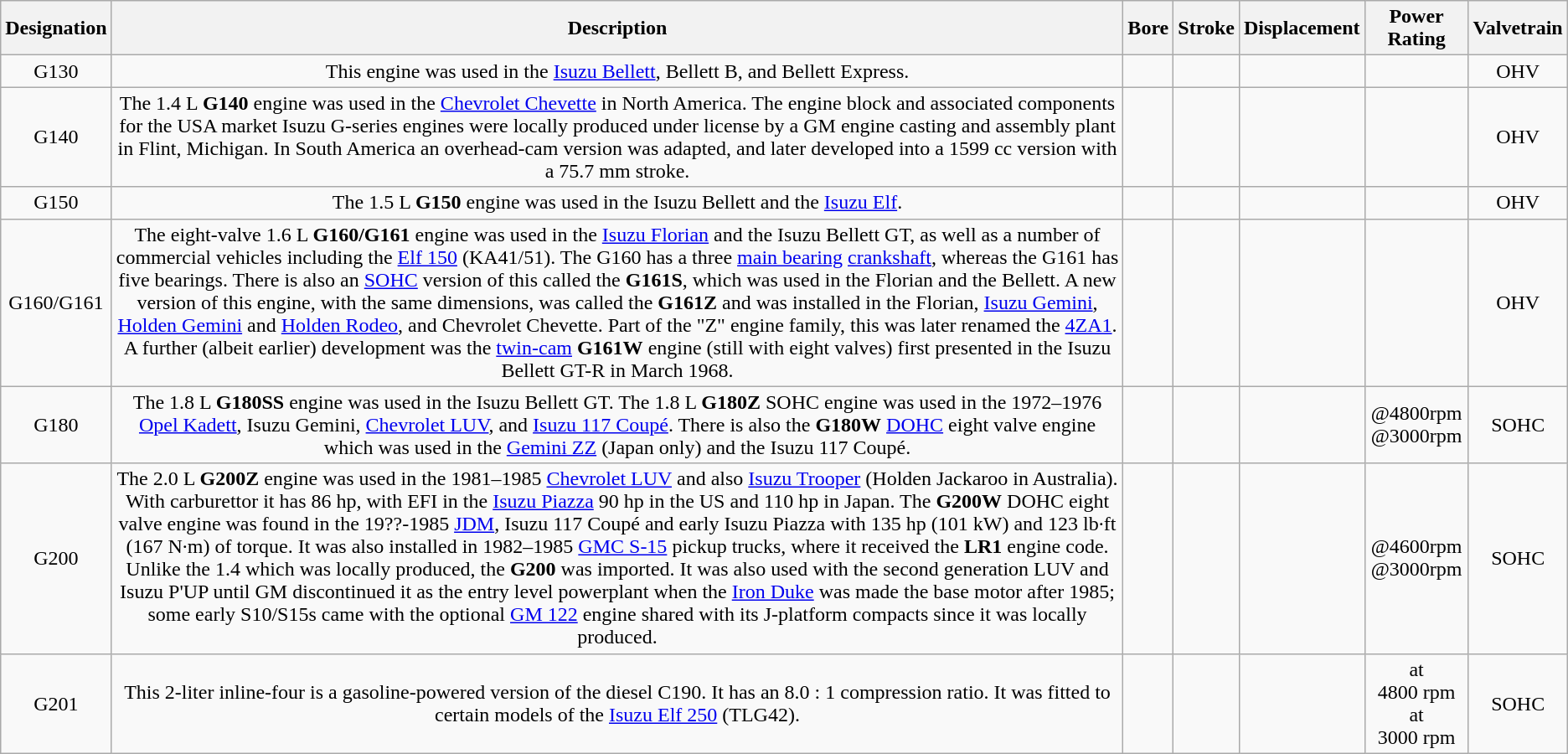<table class="wikitable" style="text-align: center;">
<tr>
<th>Designation</th>
<th>Description</th>
<th>Bore</th>
<th>Stroke</th>
<th>Displacement</th>
<th>Power Rating</th>
<th>Valvetrain</th>
</tr>
<tr>
<td>G130</td>
<td>This engine was used in the <a href='#'>Isuzu Bellett</a>, Bellett B, and Bellett Express.</td>
<td></td>
<td></td>
<td></td>
<td></td>
<td>OHV</td>
</tr>
<tr>
<td>G140</td>
<td>The 1.4 L <strong>G140</strong> engine was used in the <a href='#'>Chevrolet Chevette</a> in North America. The engine block and associated components for the USA market Isuzu G-series engines were locally produced under license by a GM engine casting and assembly plant in Flint, Michigan. In South America an overhead-cam version was adapted, and later developed into a 1599 cc version with a 75.7 mm stroke.</td>
<td></td>
<td></td>
<td></td>
<td> </td>
<td>OHV</td>
</tr>
<tr>
<td>G150</td>
<td>The 1.5 L <strong>G150</strong> engine was used in the Isuzu Bellett and the <a href='#'>Isuzu Elf</a>.</td>
<td></td>
<td></td>
<td></td>
<td> </td>
<td>OHV</td>
</tr>
<tr>
<td>G160/G161</td>
<td>The eight-valve 1.6 L <strong>G160/G161</strong> engine was used in the <a href='#'>Isuzu Florian</a> and the Isuzu Bellett GT, as well as a number of commercial vehicles including the <a href='#'>Elf 150</a> (KA41/51). The G160 has a three <a href='#'>main bearing</a> <a href='#'>crankshaft</a>, whereas the G161 has five bearings. There is also an <a href='#'>SOHC</a> version of this called the <strong>G161S</strong>, which was used in the Florian and the Bellett. A new version of this engine, with the same dimensions, was called the <strong>G161Z</strong> and was installed in the Florian, <a href='#'>Isuzu Gemini</a>, <a href='#'>Holden Gemini</a> and <a href='#'>Holden Rodeo</a>, and Chevrolet Chevette. Part of the "Z" engine family, this was later renamed the <a href='#'>4ZA1</a>. A further (albeit earlier) development was the <a href='#'>twin-cam</a> <strong>G161W</strong> engine (still with eight valves) first presented in the Isuzu Bellett GT-R in March 1968.</td>
<td></td>
<td></td>
<td></td>
<td> </td>
<td>OHV</td>
</tr>
<tr>
<td>G180</td>
<td>The 1.8 L <strong>G180SS</strong> engine was used in the Isuzu Bellett GT. The 1.8 L <strong>G180Z</strong> SOHC engine was used in the 1972–1976 <a href='#'>Opel Kadett</a>, Isuzu Gemini, <a href='#'>Chevrolet LUV</a>, and <a href='#'>Isuzu 117 Coupé</a>. There is also the <strong>G180W</strong> <a href='#'>DOHC</a> eight valve engine which was used in the <a href='#'>Gemini ZZ</a> (Japan only) and the Isuzu 117 Coupé.</td>
<td></td>
<td></td>
<td></td>
<td> @4800rpm <br> @3000rpm</td>
<td>SOHC</td>
</tr>
<tr>
<td>G200</td>
<td>The 2.0 L <strong>G200Z</strong> engine was used in the 1981–1985 <a href='#'>Chevrolet LUV</a> and also <a href='#'>Isuzu Trooper</a> (Holden Jackaroo in Australia). With carburettor it has 86 hp, with EFI in the <a href='#'>Isuzu Piazza</a> 90 hp in the US and 110 hp in Japan. The <strong>G200W</strong> DOHC eight valve engine was found in the 19??-1985 <a href='#'>JDM</a>, Isuzu 117 Coupé and early Isuzu Piazza with 135 hp (101 kW) and 123 lb·ft (167 N·m) of torque. It was also installed in 1982–1985 <a href='#'>GMC S-15</a> pickup trucks, where it received the <strong>LR1</strong> engine code. Unlike the 1.4 which was locally produced, the <strong>G200</strong> was imported. It was also used with the second generation LUV and Isuzu P'UP until GM discontinued it as the entry level powerplant when the <a href='#'>Iron Duke</a> was made the base motor after 1985; some early S10/S15s came with the optional <a href='#'>GM 122</a> engine shared with its J-platform compacts since it was locally produced.</td>
<td></td>
<td></td>
<td></td>
<td> @4600rpm <br> @3000rpm</td>
<td>SOHC</td>
</tr>
<tr>
<td>G201</td>
<td>This 2-liter inline-four is a gasoline-powered version of the diesel C190. It has an 8.0 : 1 compression ratio. It was fitted to certain models of the <a href='#'>Isuzu Elf 250</a> (TLG42).</td>
<td></td>
<td></td>
<td></td>
<td> at 4800 rpm <br> at 3000 rpm</td>
<td>SOHC</td>
</tr>
</table>
